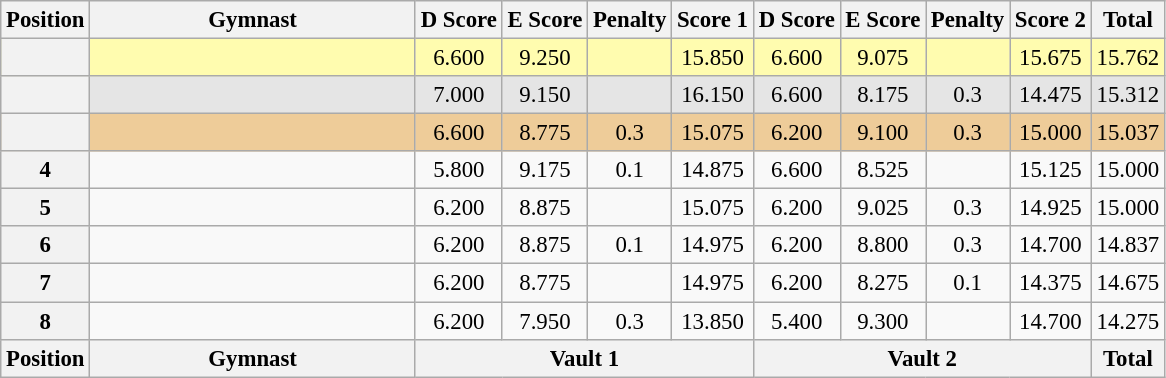<table class="wikitable sortable" style="text-align:center; font-size:95%">
<tr>
<th scope=col>Position</th>
<th scope=col width="210">Gymnast</th>
<th scope=col>D Score</th>
<th scope=col>E Score</th>
<th scope=col>Penalty</th>
<th scope=col>Score 1</th>
<th scope=col>D Score</th>
<th scope=col>E Score</th>
<th scope=col>Penalty</th>
<th scope=col>Score 2</th>
<th scope=col>Total</th>
</tr>
<tr bgcolor=fffcaf>
<th scope=row></th>
<td align="left"></td>
<td>6.600</td>
<td>9.250</td>
<td></td>
<td>15.850</td>
<td>6.600</td>
<td>9.075</td>
<td></td>
<td>15.675</td>
<td>15.762</td>
</tr>
<tr bgcolor=e5e5e5>
<th scope=row></th>
<td align="left"></td>
<td>7.000</td>
<td>9.150</td>
<td></td>
<td>16.150</td>
<td>6.600</td>
<td>8.175</td>
<td>0.3</td>
<td>14.475</td>
<td>15.312</td>
</tr>
<tr bgcolor=eecc99>
<th scope=row></th>
<td align="left"></td>
<td>6.600</td>
<td>8.775</td>
<td>0.3</td>
<td>15.075</td>
<td>6.200</td>
<td>9.100</td>
<td>0.3</td>
<td>15.000</td>
<td>15.037</td>
</tr>
<tr>
<th scope=row>4</th>
<td align="left"></td>
<td>5.800</td>
<td>9.175</td>
<td>0.1</td>
<td>14.875</td>
<td>6.600</td>
<td>8.525</td>
<td></td>
<td>15.125</td>
<td>15.000</td>
</tr>
<tr>
<th scope=row>5</th>
<td align="left"></td>
<td>6.200</td>
<td>8.875</td>
<td></td>
<td>15.075</td>
<td>6.200</td>
<td>9.025</td>
<td>0.3</td>
<td>14.925</td>
<td>15.000</td>
</tr>
<tr>
<th scope=row>6</th>
<td align="left"></td>
<td>6.200</td>
<td>8.875</td>
<td>0.1</td>
<td>14.975</td>
<td>6.200</td>
<td>8.800</td>
<td>0.3</td>
<td>14.700</td>
<td>14.837</td>
</tr>
<tr>
<th scope=row>7</th>
<td align="left"></td>
<td>6.200</td>
<td>8.775</td>
<td></td>
<td>14.975</td>
<td>6.200</td>
<td>8.275</td>
<td>0.1</td>
<td>14.375</td>
<td>14.675</td>
</tr>
<tr>
<th scope=row>8</th>
<td align="left"></td>
<td>6.200</td>
<td>7.950</td>
<td>0.3</td>
<td>13.850</td>
<td>5.400</td>
<td>9.300</td>
<td></td>
<td>14.700</td>
<td>14.275</td>
</tr>
<tr class="sortbottom">
<th scope=col>Position</th>
<th scope=col width="210">Gymnast</th>
<th scope=col colspan="4">Vault 1</th>
<th scope=col colspan="4">Vault 2</th>
<th scope=col>Total</th>
</tr>
</table>
